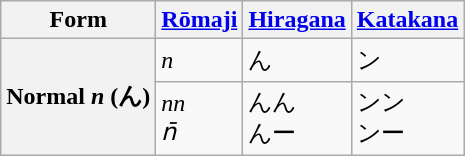<table class="wikitable">
<tr>
<th>Form</th>
<th><a href='#'>Rōmaji</a></th>
<th><a href='#'>Hiragana</a></th>
<th><a href='#'>Katakana</a></th>
</tr>
<tr>
<th rowspan="2">Normal <em>n</em> (ん)</th>
<td><em>n</em></td>
<td>ん</td>
<td>ン</td>
</tr>
<tr>
<td><em>nn</em><br><em>n̄</em></td>
<td>んん<br>んー</td>
<td>ンン<br>ンー</td>
</tr>
</table>
